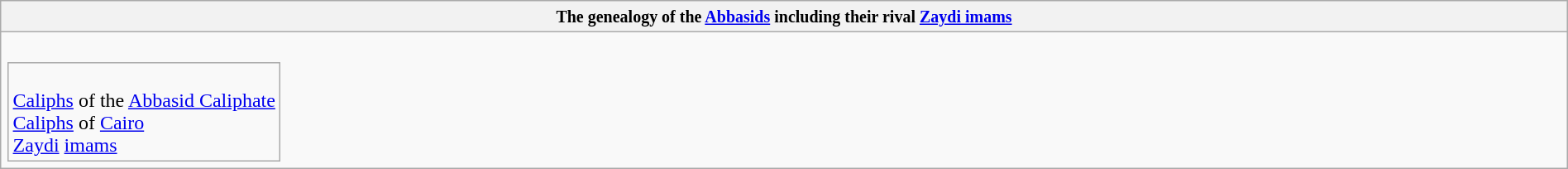<table class="wikitable collapsible collapsed" border="1" style="width:100%; text-align:center;">
<tr>
<th><small>The genealogy of the <a href='#'>Abbasids</a> including their rival <a href='#'>Zaydi imams</a> </small></th>
</tr>
<tr>
<td><br><table - style="vertical-align:top">
<tr>
<td colspan=100% style="text-align:left"><br> <a href='#'>Caliphs</a> of the <a href='#'>Abbasid Caliphate</a><br>
 <a href='#'>Caliphs</a> of <a href='#'>Cairo</a><br>
 <a href='#'>Zaydi</a> <a href='#'>imams</a></td>
</tr>
</table>





































































</td>
</tr>
</table>
